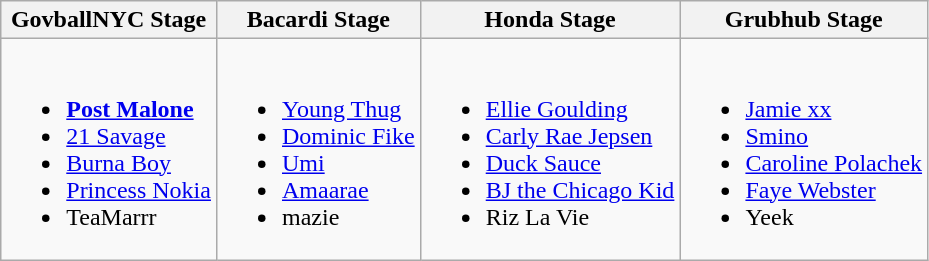<table class="wikitable">
<tr>
<th>GovballNYC Stage</th>
<th>Bacardi Stage</th>
<th>Honda Stage</th>
<th>Grubhub Stage</th>
</tr>
<tr valign="top">
<td><br><ul><li><strong><a href='#'>Post Malone</a></strong></li><li><a href='#'>21 Savage</a></li><li><a href='#'>Burna Boy</a></li><li><a href='#'>Princess Nokia</a></li><li>TeaMarrr</li></ul></td>
<td><br><ul><li><a href='#'>Young Thug</a></li><li><a href='#'>Dominic Fike</a></li><li><a href='#'>Umi</a></li><li><a href='#'>Amaarae</a></li><li>mazie</li></ul></td>
<td><br><ul><li><a href='#'>Ellie Goulding</a></li><li><a href='#'>Carly Rae Jepsen</a></li><li><a href='#'>Duck Sauce</a></li><li><a href='#'>BJ the Chicago Kid</a></li><li>Riz La Vie</li></ul></td>
<td><br><ul><li><a href='#'>Jamie xx</a></li><li><a href='#'>Smino</a></li><li><a href='#'>Caroline Polachek</a></li><li><a href='#'>Faye Webster</a></li><li>Yeek</li></ul></td>
</tr>
</table>
